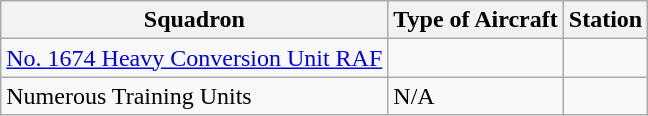<table class="wikitable">
<tr>
<th>Squadron</th>
<th>Type of Aircraft</th>
<th>Station</th>
</tr>
<tr>
<td><a href='#'>No. 1674 Heavy Conversion Unit RAF</a></td>
<td></td>
<td></td>
</tr>
<tr>
<td>Numerous Training Units</td>
<td>N/A</td>
<td></td>
</tr>
</table>
